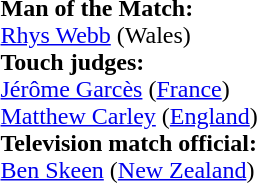<table style="width:100%">
<tr>
<td><br><strong>Man of the Match:</strong>
<br><a href='#'>Rhys Webb</a> (Wales)<br><strong>Touch judges:</strong>
<br><a href='#'>Jérôme Garcès</a> (<a href='#'>France</a>)
<br><a href='#'>Matthew Carley</a> (<a href='#'>England</a>)
<br><strong>Television match official:</strong>
<br><a href='#'>Ben Skeen</a> (<a href='#'>New Zealand</a>)</td>
</tr>
</table>
